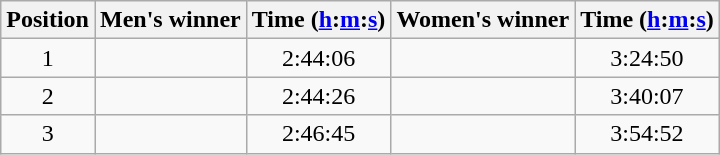<table class="wikitable sortable" style="text-align:center">
<tr>
<th>Position</th>
<th class=unsortable>Men's winner</th>
<th>Time (<a href='#'>h</a>:<a href='#'>m</a>:<a href='#'>s</a>)</th>
<th class=unsortable>Women's winner</th>
<th>Time (<a href='#'>h</a>:<a href='#'>m</a>:<a href='#'>s</a>)</th>
</tr>
<tr>
<td>1</td>
<td align=left></td>
<td>2:44:06</td>
<td align=left></td>
<td>3:24:50</td>
</tr>
<tr>
<td>2</td>
<td align=left></td>
<td>2:44:26</td>
<td align=left></td>
<td>3:40:07</td>
</tr>
<tr>
<td>3</td>
<td align=left></td>
<td>2:46:45</td>
<td align=left></td>
<td>3:54:52</td>
</tr>
</table>
